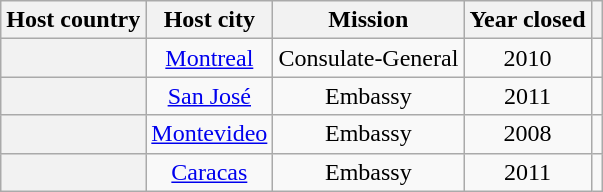<table class="wikitable plainrowheaders" style="text-align:center;">
<tr>
<th scope="col">Host country</th>
<th scope="col">Host city</th>
<th scope="col">Mission</th>
<th scope="col">Year closed</th>
<th scope="col"></th>
</tr>
<tr>
<th scope="row"></th>
<td><a href='#'>Montreal</a></td>
<td>Consulate-General</td>
<td>2010</td>
<td></td>
</tr>
<tr>
<th scope="row"></th>
<td><a href='#'>San José</a></td>
<td>Embassy</td>
<td>2011</td>
<td></td>
</tr>
<tr>
<th scope="row"></th>
<td><a href='#'>Montevideo</a></td>
<td>Embassy</td>
<td>2008</td>
<td></td>
</tr>
<tr>
<th scope="row"></th>
<td><a href='#'>Caracas</a></td>
<td>Embassy</td>
<td>2011</td>
<td></td>
</tr>
</table>
